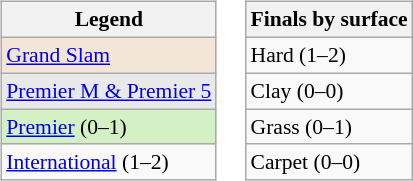<table>
<tr valign=top>
<td><br><table class=wikitable style=font-size:90%>
<tr>
<th>Legend</th>
</tr>
<tr>
<td bgcolor=#f3e6d7><a href='#'>Grand Slam</a></td>
</tr>
<tr>
<td bgcolor=#e9e9e9><a href='#'>Premier M & Premier 5</a></td>
</tr>
<tr>
<td bgcolor=#d4f1c5><a href='#'>Premier</a> (0–1)</td>
</tr>
<tr>
<td><a href='#'>International</a> (1–2)</td>
</tr>
</table>
</td>
<td><br><table class=wikitable style=font-size:90%>
<tr>
<th>Finals by surface</th>
</tr>
<tr>
<td>Hard (1–2)</td>
</tr>
<tr>
<td>Clay (0–0)</td>
</tr>
<tr>
<td>Grass (0–1)</td>
</tr>
<tr>
<td>Carpet (0–0)</td>
</tr>
</table>
</td>
</tr>
</table>
